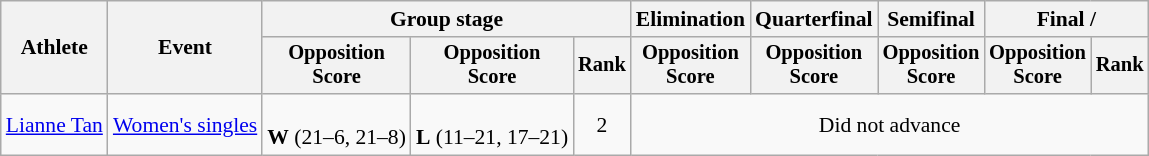<table class="wikitable" style="font-size:90%">
<tr>
<th rowspan=2>Athlete</th>
<th rowspan=2>Event</th>
<th colspan=3>Group stage</th>
<th>Elimination</th>
<th>Quarterfinal</th>
<th>Semifinal</th>
<th colspan=2>Final / </th>
</tr>
<tr style="font-size:95%">
<th>Opposition<br>Score</th>
<th>Opposition<br>Score</th>
<th>Rank</th>
<th>Opposition<br>Score</th>
<th>Opposition<br>Score</th>
<th>Opposition<br>Score</th>
<th>Opposition<br>Score</th>
<th>Rank</th>
</tr>
<tr align=center>
<td align=left><a href='#'>Lianne Tan</a></td>
<td align=left><a href='#'>Women's singles</a></td>
<td><br><strong>W</strong> (21–6, 21–8)</td>
<td><br><strong>L</strong> (11–21, 17–21)</td>
<td>2</td>
<td colspan=5>Did not advance</td>
</tr>
</table>
